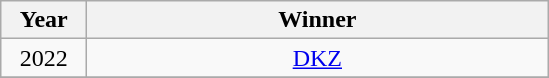<table class="wikitable" style="text-align: center">
<tr>
<th width="50">Year</th>
<th width="300">Winner</th>
</tr>
<tr>
<td>2022</td>
<td><a href='#'>DKZ</a></td>
</tr>
<tr>
</tr>
</table>
